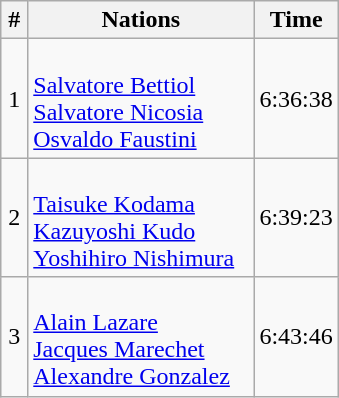<table class="wikitable" style="text-align:center;">
<tr>
<th width=8%>#</th>
<th width=67%>Nations</th>
<th width=25%>Time</th>
</tr>
<tr>
<td>1</td>
<td align="left"><br><a href='#'>Salvatore Bettiol</a><br><a href='#'>Salvatore Nicosia</a><br><a href='#'>Osvaldo Faustini</a></td>
<td>6:36:38</td>
</tr>
<tr>
<td>2</td>
<td align="left"><br><a href='#'>Taisuke Kodama</a><br><a href='#'>Kazuyoshi Kudo</a><br><a href='#'>Yoshihiro Nishimura</a></td>
<td>6:39:23</td>
</tr>
<tr>
<td>3</td>
<td align="left"><br><a href='#'>Alain Lazare</a><br><a href='#'>Jacques Marechet</a><br><a href='#'>Alexandre Gonzalez</a></td>
<td>6:43:46</td>
</tr>
</table>
